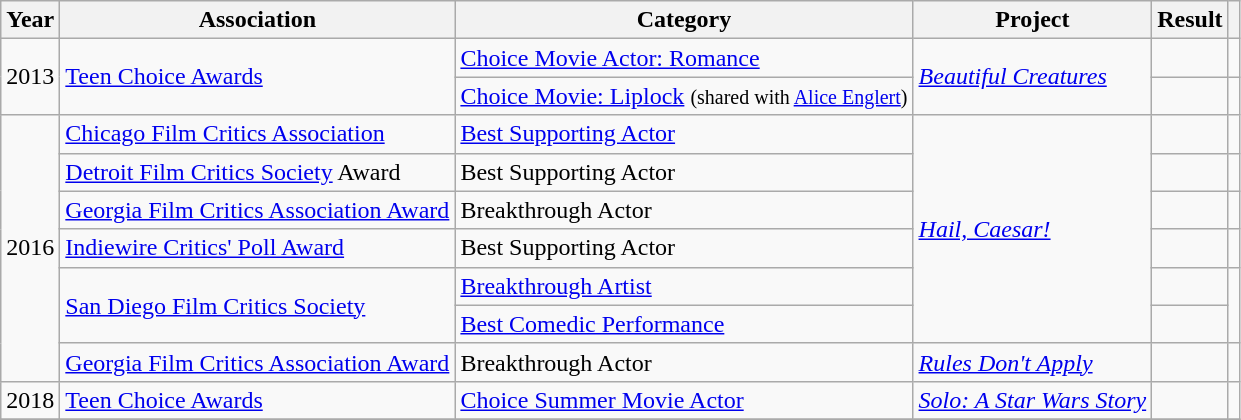<table class="wikitable plainrowheaders sortable">
<tr>
<th>Year</th>
<th>Association</th>
<th>Category</th>
<th>Project</th>
<th>Result</th>
<th class="unsortable"></th>
</tr>
<tr>
<td rowspan=2>2013</td>
<td rowspan=2><a href='#'>Teen Choice Awards</a></td>
<td><a href='#'>Choice Movie Actor: Romance</a></td>
<td rowspan=2><em><a href='#'>Beautiful Creatures</a></em></td>
<td></td>
<td></td>
</tr>
<tr>
<td><a href='#'>Choice Movie: Liplock</a> <small>(shared with <a href='#'>Alice Englert</a>)</small></td>
<td></td>
<td></td>
</tr>
<tr>
<td rowspan=7>2016</td>
<td><a href='#'>Chicago Film Critics Association</a></td>
<td><a href='#'>Best Supporting Actor</a></td>
<td rowspan=6><em><a href='#'>Hail, Caesar!</a></em></td>
<td></td>
<td></td>
</tr>
<tr>
<td><a href='#'>Detroit Film Critics Society</a> Award</td>
<td>Best Supporting Actor</td>
<td></td>
<td></td>
</tr>
<tr>
<td><a href='#'>Georgia Film Critics Association Award</a></td>
<td>Breakthrough Actor</td>
<td></td>
<td></td>
</tr>
<tr>
<td><a href='#'>Indiewire Critics' Poll Award</a></td>
<td>Best Supporting Actor</td>
<td></td>
<td></td>
</tr>
<tr>
<td rowspan=2><a href='#'>San Diego Film Critics Society</a></td>
<td><a href='#'>Breakthrough Artist</a></td>
<td></td>
</tr>
<tr>
<td><a href='#'>Best Comedic Performance</a></td>
<td></td>
</tr>
<tr>
<td><a href='#'>Georgia Film Critics Association Award</a></td>
<td>Breakthrough Actor</td>
<td><em><a href='#'>Rules Don't Apply</a></em></td>
<td></td>
<td></td>
</tr>
<tr>
<td>2018</td>
<td><a href='#'>Teen Choice Awards</a></td>
<td><a href='#'>Choice Summer Movie Actor</a></td>
<td><em><a href='#'>Solo: A Star Wars Story</a></em></td>
<td></td>
<td></td>
</tr>
<tr>
</tr>
</table>
